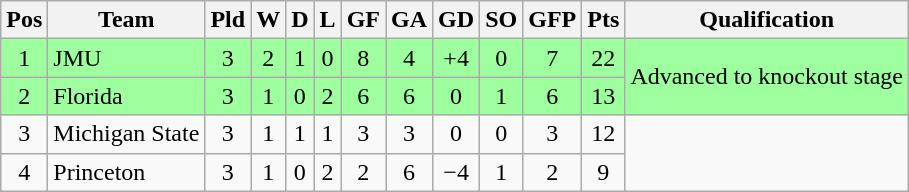<table class="wikitable" style="text-align:center">
<tr>
<th>Pos</th>
<th>Team</th>
<th>Pld</th>
<th>W</th>
<th>D</th>
<th>L</th>
<th>GF</th>
<th>GA</th>
<th>GD</th>
<th>SO</th>
<th>GFP</th>
<th>Pts</th>
<th>Qualification</th>
</tr>
<tr bgcolor="#9eff9e">
<td>1</td>
<td style="text-align:left">JMU</td>
<td>3</td>
<td>2</td>
<td>1</td>
<td>0</td>
<td>8</td>
<td>4</td>
<td>+4</td>
<td>0</td>
<td>7</td>
<td>22</td>
<td rowspan="2">Advanced to knockout stage</td>
</tr>
<tr bgcolor="#9eff9e">
<td>2</td>
<td style="text-align:left">Florida</td>
<td>3</td>
<td>1</td>
<td>0</td>
<td>2</td>
<td>6</td>
<td>6</td>
<td>0</td>
<td>1</td>
<td>6</td>
<td>13</td>
</tr>
<tr>
<td>3</td>
<td style="text-align:left">Michigan State</td>
<td>3</td>
<td>1</td>
<td>1</td>
<td>1</td>
<td>3</td>
<td>3</td>
<td>0</td>
<td>0</td>
<td>3</td>
<td>12</td>
<td rowspan="2"></td>
</tr>
<tr>
<td>4</td>
<td style="text-align:left">Princeton</td>
<td>3</td>
<td>1</td>
<td>0</td>
<td>2</td>
<td>2</td>
<td>6</td>
<td>−4</td>
<td>1</td>
<td>2</td>
<td>9</td>
</tr>
</table>
